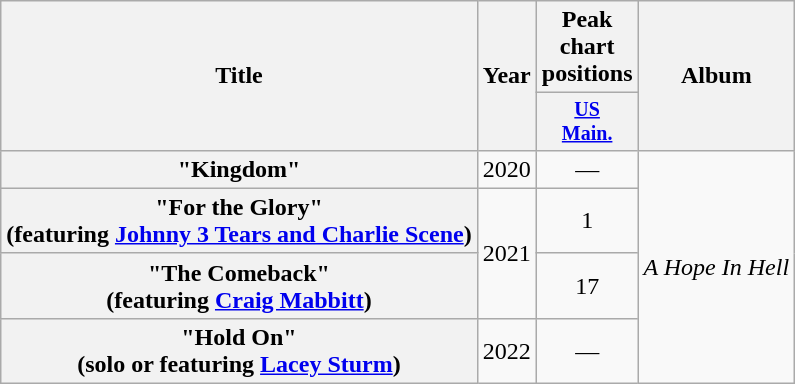<table class="wikitable plainrowheaders" style="text-align:center;">
<tr>
<th scope="col" rowspan="2">Title</th>
<th scope="col" rowspan="2">Year</th>
<th scope="col">Peak chart positions</th>
<th scope="col" rowspan="2">Album</th>
</tr>
<tr style="font-size:smaller">
<th style="width:30px;"><a href='#'>US<br>Main.</a><br></th>
</tr>
<tr>
<th scope="row">"Kingdom"</th>
<td>2020</td>
<td>—</td>
<td rowspan="4"><em>A Hope In Hell</em></td>
</tr>
<tr>
<th scope="row">"For the Glory"<br><span>(featuring <a href='#'>Johnny 3 Tears and Charlie Scene</a>)</span></th>
<td rowspan="2">2021</td>
<td>1</td>
</tr>
<tr>
<th scope="row">"The Comeback"<br><span>(featuring <a href='#'>Craig Mabbitt</a>)</span></th>
<td>17</td>
</tr>
<tr>
<th scope="row">"Hold On"<br><span>(solo or featuring <a href='#'>Lacey Sturm</a>)</span></th>
<td>2022</td>
<td>—</td>
</tr>
</table>
